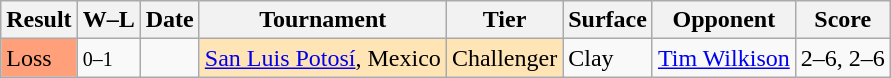<table class="wikitable">
<tr>
<th>Result</th>
<th class="unsortable">W–L</th>
<th>Date</th>
<th>Tournament</th>
<th>Tier</th>
<th>Surface</th>
<th>Opponent</th>
<th class="unsortable">Score</th>
</tr>
<tr>
<td bgcolor=FFA07A>Loss</td>
<td><small>0–1</small></td>
<td></td>
<td style="background:moccasin;"><a href='#'>San Luis Potosí</a>, Mexico</td>
<td style="background:moccasin;">Challenger</td>
<td>Clay</td>
<td> <a href='#'>Tim Wilkison</a></td>
<td>2–6, 2–6</td>
</tr>
</table>
